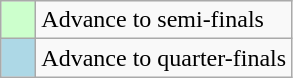<table class="wikitable">
<tr>
<td style="background:#cfc;">    </td>
<td>Advance to semi-finals</td>
</tr>
<tr>
<td style="background:#ADD8E6;">    </td>
<td>Advance to quarter-finals</td>
</tr>
</table>
